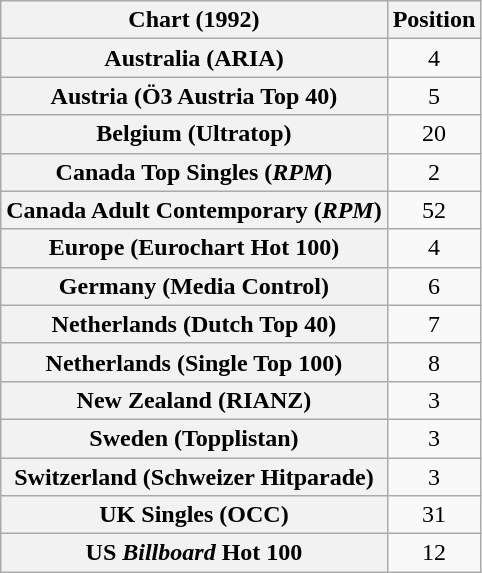<table class="wikitable sortable plainrowheaders" style="text-align:center">
<tr>
<th>Chart (1992)</th>
<th>Position</th>
</tr>
<tr>
<th scope="row">Australia (ARIA)</th>
<td>4</td>
</tr>
<tr>
<th scope="row">Austria (Ö3 Austria Top 40)</th>
<td>5</td>
</tr>
<tr>
<th scope="row">Belgium (Ultratop)</th>
<td>20</td>
</tr>
<tr>
<th scope="row">Canada Top Singles (<em>RPM</em>)</th>
<td>2</td>
</tr>
<tr>
<th scope="row">Canada Adult Contemporary (<em>RPM</em>)</th>
<td>52</td>
</tr>
<tr>
<th scope="row">Europe (Eurochart Hot 100)</th>
<td>4</td>
</tr>
<tr>
<th scope="row">Germany (Media Control)</th>
<td>6</td>
</tr>
<tr>
<th scope="row">Netherlands (Dutch Top 40)</th>
<td>7</td>
</tr>
<tr>
<th scope="row">Netherlands (Single Top 100)</th>
<td>8</td>
</tr>
<tr>
<th scope="row">New Zealand (RIANZ)</th>
<td>3</td>
</tr>
<tr>
<th scope="row">Sweden (Topplistan)</th>
<td>3</td>
</tr>
<tr>
<th scope="row">Switzerland (Schweizer Hitparade)</th>
<td>3</td>
</tr>
<tr>
<th scope="row">UK Singles (OCC)</th>
<td>31</td>
</tr>
<tr>
<th scope="row">US <em>Billboard</em> Hot 100</th>
<td>12</td>
</tr>
</table>
